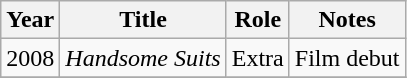<table class="wikitable">
<tr>
<th>Year</th>
<th>Title</th>
<th>Role</th>
<th>Notes</th>
</tr>
<tr>
<td>2008</td>
<td><em>Handsome Suits</em></td>
<td>Extra</td>
<td>Film debut</td>
</tr>
<tr>
</tr>
</table>
